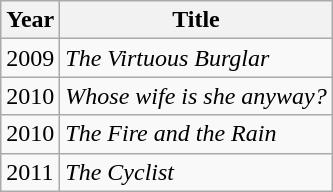<table class="wikitable sortable">
<tr>
<th>Year</th>
<th>Title</th>
</tr>
<tr>
<td>2009</td>
<td><em>The Virtuous Burglar</em></td>
</tr>
<tr>
<td>2010</td>
<td><em>Whose wife is she anyway?</em></td>
</tr>
<tr>
<td>2010</td>
<td><em>The Fire and the Rain</em></td>
</tr>
<tr>
<td>2011</td>
<td><em>The Cyclist</em></td>
</tr>
</table>
